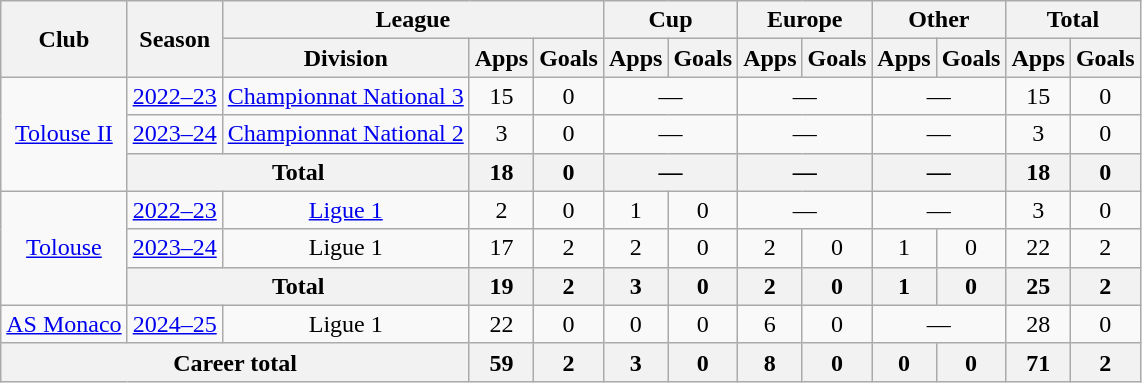<table class="wikitable" style="text-align: center;">
<tr>
<th rowspan="2">Club</th>
<th rowspan="2">Season</th>
<th colspan="3">League</th>
<th colspan="2">Cup</th>
<th colspan="2">Europe</th>
<th colspan="2">Other</th>
<th colspan="2">Total</th>
</tr>
<tr>
<th>Division</th>
<th>Apps</th>
<th>Goals</th>
<th>Apps</th>
<th>Goals</th>
<th>Apps</th>
<th>Goals</th>
<th>Apps</th>
<th>Goals</th>
<th>Apps</th>
<th>Goals</th>
</tr>
<tr>
<td rowspan="3"><a href='#'>Tolouse II</a></td>
<td><a href='#'>2022–23</a></td>
<td><a href='#'>Championnat National 3</a></td>
<td>15</td>
<td>0</td>
<td colspan="2">—</td>
<td colspan="2">—</td>
<td colspan="2">—</td>
<td>15</td>
<td>0</td>
</tr>
<tr>
<td><a href='#'>2023–24</a></td>
<td><a href='#'>Championnat National 2</a></td>
<td>3</td>
<td>0</td>
<td colspan="2">—</td>
<td colspan="2">—</td>
<td colspan="2">—</td>
<td>3</td>
<td>0</td>
</tr>
<tr>
<th colspan="2">Total</th>
<th>18</th>
<th>0</th>
<th colspan="2">—</th>
<th colspan="2">—</th>
<th colspan="2">—</th>
<th>18</th>
<th>0</th>
</tr>
<tr>
<td rowspan="3"><a href='#'>Tolouse</a></td>
<td><a href='#'>2022–23</a></td>
<td><a href='#'>Ligue 1</a></td>
<td>2</td>
<td>0</td>
<td>1</td>
<td>0</td>
<td colspan="2">—</td>
<td colspan="2">—</td>
<td>3</td>
<td>0</td>
</tr>
<tr>
<td><a href='#'>2023–24</a></td>
<td>Ligue 1</td>
<td>17</td>
<td>2</td>
<td>2</td>
<td>0</td>
<td>2</td>
<td>0</td>
<td>1</td>
<td>0</td>
<td>22</td>
<td>2</td>
</tr>
<tr>
<th colspan="2">Total</th>
<th>19</th>
<th>2</th>
<th>3</th>
<th>0</th>
<th>2</th>
<th>0</th>
<th>1</th>
<th>0</th>
<th>25</th>
<th>2</th>
</tr>
<tr>
<td><a href='#'>AS Monaco</a></td>
<td><a href='#'>2024–25</a></td>
<td>Ligue 1</td>
<td>22</td>
<td>0</td>
<td>0</td>
<td>0</td>
<td>6</td>
<td>0</td>
<td colspan="2">—</td>
<td>28</td>
<td>0</td>
</tr>
<tr>
<th colspan="3">Career total</th>
<th>59</th>
<th>2</th>
<th>3</th>
<th>0</th>
<th>8</th>
<th>0</th>
<th>0</th>
<th>0</th>
<th>71</th>
<th>2</th>
</tr>
</table>
